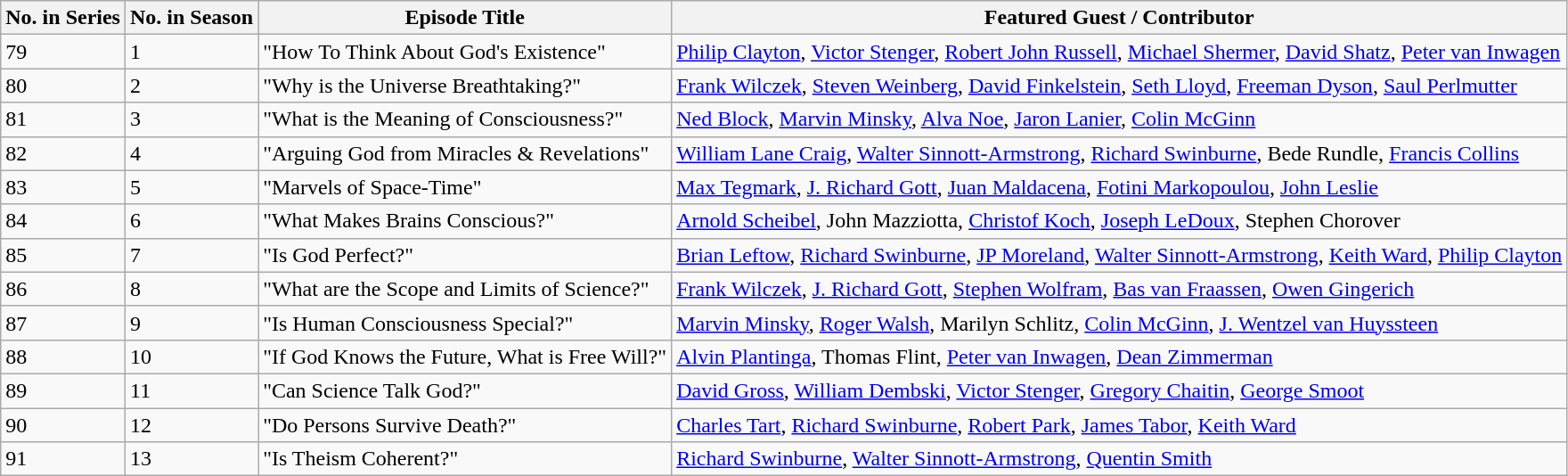<table class="wikitable">
<tr>
<th>No. in Series</th>
<th>No. in Season</th>
<th>Episode Title</th>
<th>Featured Guest / Contributor</th>
</tr>
<tr>
<td>79</td>
<td>1</td>
<td>"How To Think About God's Existence"</td>
<td><a href='#'>Philip Clayton</a>, <a href='#'>Victor Stenger</a>, <a href='#'>Robert John Russell</a>, <a href='#'>Michael Shermer</a>, <a href='#'>David Shatz</a>, <a href='#'>Peter van Inwagen</a></td>
</tr>
<tr>
<td>80</td>
<td>2</td>
<td>"Why is the Universe Breathtaking?"</td>
<td><a href='#'>Frank Wilczek</a>, <a href='#'>Steven Weinberg</a>, <a href='#'>David Finkelstein</a>, <a href='#'>Seth Lloyd</a>, <a href='#'>Freeman Dyson</a>, <a href='#'>Saul Perlmutter</a></td>
</tr>
<tr>
<td>81</td>
<td>3</td>
<td>"What is the Meaning of Consciousness?"</td>
<td><a href='#'>Ned Block</a>, <a href='#'>Marvin Minsky</a>, <a href='#'>Alva Noe</a>, <a href='#'>Jaron Lanier</a>, <a href='#'>Colin McGinn</a></td>
</tr>
<tr>
<td>82</td>
<td>4</td>
<td>"Arguing God from Miracles & Revelations"</td>
<td><a href='#'>William Lane Craig</a>, <a href='#'>Walter Sinnott-Armstrong</a>, <a href='#'>Richard Swinburne</a>, Bede Rundle, <a href='#'>Francis Collins</a></td>
</tr>
<tr>
<td>83</td>
<td>5</td>
<td>"Marvels of Space-Time"</td>
<td><a href='#'>Max Tegmark</a>, <a href='#'>J. Richard Gott</a>, <a href='#'>Juan Maldacena</a>, <a href='#'>Fotini Markopoulou</a>, <a href='#'>John Leslie</a></td>
</tr>
<tr>
<td>84</td>
<td>6</td>
<td>"What Makes Brains Conscious?"</td>
<td><a href='#'>Arnold Scheibel</a>, John Mazziotta, <a href='#'>Christof Koch</a>, <a href='#'>Joseph LeDoux</a>, Stephen Chorover</td>
</tr>
<tr>
<td>85</td>
<td>7</td>
<td>"Is God Perfect?"</td>
<td><a href='#'>Brian Leftow</a>, <a href='#'>Richard Swinburne</a>, <a href='#'>JP Moreland</a>, <a href='#'>Walter Sinnott-Armstrong</a>, <a href='#'>Keith Ward</a>, <a href='#'>Philip Clayton</a></td>
</tr>
<tr>
<td>86</td>
<td>8</td>
<td>"What are the Scope and Limits of Science?"</td>
<td><a href='#'>Frank Wilczek</a>, <a href='#'>J. Richard Gott</a>, <a href='#'>Stephen Wolfram</a>, <a href='#'>Bas van Fraassen</a>, <a href='#'>Owen Gingerich</a></td>
</tr>
<tr>
<td>87</td>
<td>9</td>
<td>"Is Human Consciousness Special?"</td>
<td><a href='#'>Marvin Minsky</a>, <a href='#'>Roger Walsh</a>, Marilyn Schlitz, <a href='#'>Colin McGinn</a>, <a href='#'>J. Wentzel van Huyssteen</a></td>
</tr>
<tr>
<td>88</td>
<td>10</td>
<td>"If God Knows the Future, What is Free Will?"</td>
<td><a href='#'>Alvin Plantinga</a>, Thomas Flint, <a href='#'>Peter van Inwagen</a>, <a href='#'>Dean Zimmerman</a></td>
</tr>
<tr>
<td>89</td>
<td>11</td>
<td>"Can Science Talk God?"</td>
<td><a href='#'>David Gross</a>, <a href='#'>William Dembski</a>, <a href='#'>Victor Stenger</a>, <a href='#'>Gregory Chaitin</a>, <a href='#'>George Smoot</a></td>
</tr>
<tr>
<td>90</td>
<td>12</td>
<td>"Do Persons Survive Death?"</td>
<td><a href='#'>Charles Tart</a>, <a href='#'>Richard Swinburne</a>, <a href='#'>Robert Park</a>, <a href='#'>James Tabor</a>, <a href='#'>Keith Ward</a></td>
</tr>
<tr>
<td>91</td>
<td>13</td>
<td>"Is Theism Coherent?"</td>
<td><a href='#'>Richard Swinburne</a>, <a href='#'>Walter Sinnott-Armstrong</a>, <a href='#'>Quentin Smith</a></td>
</tr>
</table>
